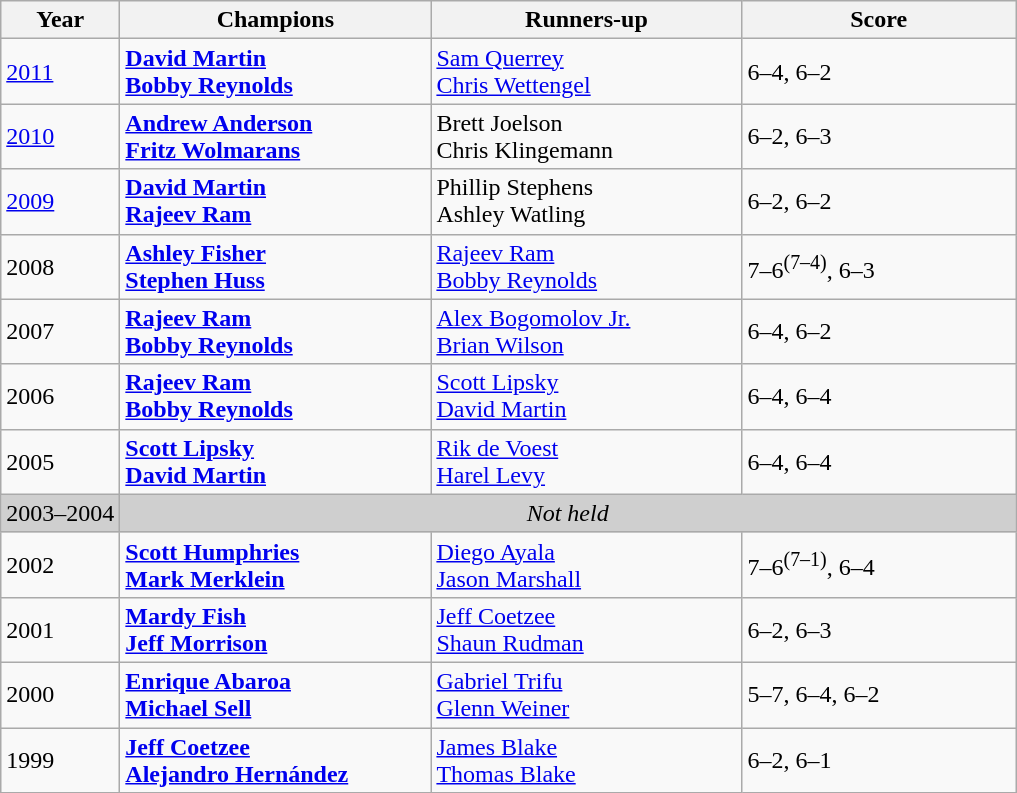<table class="wikitable">
<tr>
<th>Year</th>
<th width="200">Champions</th>
<th width="200">Runners-up</th>
<th width="175">Score</th>
</tr>
<tr>
<td><a href='#'>2011</a></td>
<td> <strong><a href='#'>David Martin</a></strong><br> <strong><a href='#'>Bobby Reynolds</a></strong></td>
<td> <a href='#'>Sam Querrey</a><br> <a href='#'>Chris Wettengel</a></td>
<td>6–4, 6–2</td>
</tr>
<tr>
<td><a href='#'>2010</a></td>
<td> <strong><a href='#'>Andrew Anderson</a></strong><br> <strong><a href='#'>Fritz Wolmarans</a></strong></td>
<td> Brett Joelson<br> Chris Klingemann</td>
<td>6–2, 6–3</td>
</tr>
<tr>
<td><a href='#'>2009</a></td>
<td> <strong><a href='#'>David Martin</a></strong><br> <strong><a href='#'>Rajeev Ram</a></strong></td>
<td> Phillip Stephens<br> Ashley Watling</td>
<td>6–2, 6–2</td>
</tr>
<tr>
<td>2008</td>
<td> <strong><a href='#'>Ashley Fisher</a></strong><br> <strong><a href='#'>Stephen Huss</a></strong></td>
<td> <a href='#'>Rajeev Ram</a><br> <a href='#'>Bobby Reynolds</a></td>
<td>7–6<sup>(7–4)</sup>, 6–3</td>
</tr>
<tr>
<td>2007</td>
<td> <strong><a href='#'>Rajeev Ram</a></strong><br> <strong><a href='#'>Bobby Reynolds</a></strong></td>
<td> <a href='#'>Alex Bogomolov Jr.</a><br> <a href='#'>Brian Wilson</a></td>
<td>6–4, 6–2</td>
</tr>
<tr>
<td>2006</td>
<td> <strong><a href='#'>Rajeev Ram</a></strong><br> <strong><a href='#'>Bobby Reynolds</a></strong></td>
<td> <a href='#'>Scott Lipsky</a><br> <a href='#'>David Martin</a></td>
<td>6–4, 6–4</td>
</tr>
<tr>
<td>2005</td>
<td> <strong><a href='#'>Scott Lipsky</a></strong><br> <strong><a href='#'>David Martin</a></strong></td>
<td> <a href='#'>Rik de Voest</a><br> <a href='#'>Harel Levy</a></td>
<td>6–4, 6–4</td>
</tr>
<tr>
<td style="background:#cfcfcf">2003–2004</td>
<td colspan=3 align=center style="background:#cfcfcf"><em>Not held</em></td>
</tr>
<tr>
<td>2002</td>
<td> <strong><a href='#'>Scott Humphries</a></strong><br> <strong><a href='#'>Mark Merklein</a></strong></td>
<td> <a href='#'>Diego Ayala</a><br> <a href='#'>Jason Marshall</a></td>
<td>7–6<sup>(7–1)</sup>, 6–4</td>
</tr>
<tr>
<td>2001</td>
<td> <strong><a href='#'>Mardy Fish</a></strong><br> <strong><a href='#'>Jeff Morrison</a></strong></td>
<td> <a href='#'>Jeff Coetzee</a><br> <a href='#'>Shaun Rudman</a></td>
<td>6–2, 6–3</td>
</tr>
<tr>
<td>2000</td>
<td> <strong><a href='#'>Enrique Abaroa</a></strong><br> <strong><a href='#'>Michael Sell</a></strong></td>
<td> <a href='#'>Gabriel Trifu</a><br> <a href='#'>Glenn Weiner</a></td>
<td>5–7, 6–4, 6–2</td>
</tr>
<tr>
<td>1999</td>
<td> <strong><a href='#'>Jeff Coetzee</a></strong><br> <strong><a href='#'>Alejandro Hernández</a></strong></td>
<td> <a href='#'>James Blake</a><br> <a href='#'>Thomas Blake</a></td>
<td>6–2, 6–1</td>
</tr>
</table>
